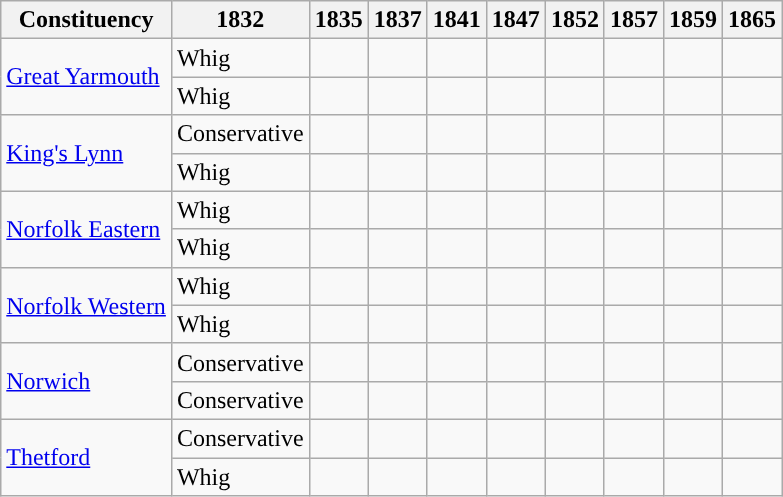<table class=wikitable sortable>
<tr>
<th>Constituency</th>
<th>1832</th>
<th>1835</th>
<th>1837</th>
<th>1841</th>
<th>1847</th>
<th>1852</th>
<th>1857</th>
<th>1859</th>
<th>1865</th>
</tr>
<tr>
<td rowspan=2><a href='#'>Great Yarmouth</a></td>
<td bgcolor=>Whig</td>
<td></td>
<td></td>
<td></td>
<td></td>
<td></td>
<td></td>
<td></td>
<td></td>
</tr>
<tr>
<td bgcolor=>Whig</td>
<td></td>
<td></td>
<td></td>
<td></td>
<td></td>
<td></td>
<td></td>
<td></td>
</tr>
<tr>
<td rowspan=2><a href='#'>King's Lynn</a></td>
<td bgcolor=>Conservative</td>
<td></td>
<td></td>
<td></td>
<td></td>
<td></td>
<td></td>
<td></td>
<td></td>
</tr>
<tr>
<td bgcolor=>Whig</td>
<td></td>
<td></td>
<td></td>
<td></td>
<td></td>
<td></td>
<td></td>
<td></td>
</tr>
<tr>
<td rowspan=2><a href='#'>Norfolk Eastern</a></td>
<td bgcolor=>Whig</td>
<td></td>
<td></td>
<td></td>
<td></td>
<td></td>
<td></td>
<td></td>
<td></td>
</tr>
<tr>
<td bgcolor=>Whig</td>
<td></td>
<td></td>
<td></td>
<td></td>
<td></td>
<td></td>
<td></td>
<td></td>
</tr>
<tr>
<td rowspan=2><a href='#'>Norfolk Western</a></td>
<td bgcolor=>Whig</td>
<td></td>
<td></td>
<td></td>
<td></td>
<td></td>
<td></td>
<td></td>
<td></td>
</tr>
<tr>
<td bgcolor=>Whig</td>
<td></td>
<td></td>
<td></td>
<td></td>
<td></td>
<td></td>
<td></td>
<td></td>
</tr>
<tr>
<td rowspan="2"><a href='#'>Norwich</a></td>
<td>Conservative</td>
<td></td>
<td></td>
<td></td>
<td></td>
<td></td>
<td></td>
<td></td>
<td></td>
</tr>
<tr>
<td>Conservative</td>
<td></td>
<td></td>
<td></td>
<td></td>
<td></td>
<td></td>
<td></td>
<td></td>
</tr>
<tr>
<td rowspan="2"><a href='#'>Thetford</a></td>
<td>Conservative</td>
<td></td>
<td></td>
<td></td>
<td></td>
<td></td>
<td></td>
<td></td>
<td></td>
</tr>
<tr>
<td>Whig</td>
<td></td>
<td></td>
<td></td>
<td></td>
<td></td>
<td></td>
<td></td>
<td></td>
</tr>
</table>
